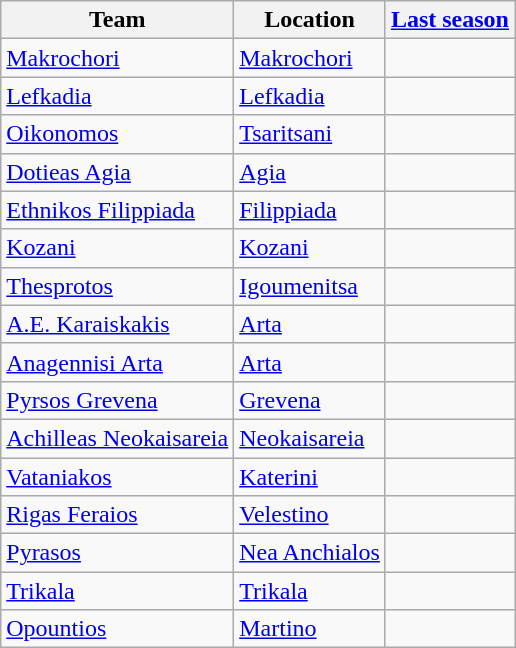<table class="wikitable sortable">
<tr>
<th>Team</th>
<th>Location</th>
<th><a href='#'>Last season</a></th>
</tr>
<tr>
<td><a href='#'>Makrochori</a></td>
<td><a href='#'>Makrochori</a></td>
<td></td>
</tr>
<tr>
<td><a href='#'>Lefkadia</a></td>
<td><a href='#'>Lefkadia</a></td>
<td></td>
</tr>
<tr>
<td><a href='#'>Oikonomos</a></td>
<td><a href='#'>Tsaritsani</a></td>
<td></td>
</tr>
<tr>
<td><a href='#'>Dotieas Agia</a></td>
<td><a href='#'>Agia</a></td>
<td></td>
</tr>
<tr>
<td><a href='#'>Ethnikos Filippiada</a></td>
<td><a href='#'>Filippiada</a></td>
<td></td>
</tr>
<tr>
<td><a href='#'>Kozani</a></td>
<td><a href='#'>Kozani</a></td>
<td></td>
</tr>
<tr>
<td><a href='#'>Thesprotos</a></td>
<td><a href='#'>Igoumenitsa</a></td>
<td></td>
</tr>
<tr>
<td><a href='#'>A.E. Karaiskakis</a></td>
<td><a href='#'>Arta</a></td>
<td></td>
</tr>
<tr>
<td><a href='#'>Anagennisi Arta</a></td>
<td><a href='#'>Arta</a></td>
<td></td>
</tr>
<tr>
<td><a href='#'>Pyrsos Grevena</a></td>
<td><a href='#'>Grevena</a></td>
<td></td>
</tr>
<tr>
<td><a href='#'>Achilleas Neokaisareia</a></td>
<td><a href='#'>Neokaisareia</a></td>
<td></td>
</tr>
<tr>
<td><a href='#'>Vataniakos</a></td>
<td><a href='#'>Katerini</a></td>
<td></td>
</tr>
<tr>
<td><a href='#'>Rigas Feraios</a></td>
<td><a href='#'>Velestino</a></td>
<td></td>
</tr>
<tr>
<td><a href='#'>Pyrasos</a></td>
<td><a href='#'>Nea Anchialos</a></td>
<td></td>
</tr>
<tr>
<td><a href='#'>Trikala</a></td>
<td><a href='#'>Trikala</a></td>
<td></td>
</tr>
<tr>
<td><a href='#'>Opountios</a></td>
<td><a href='#'>Martino</a></td>
<td></td>
</tr>
</table>
